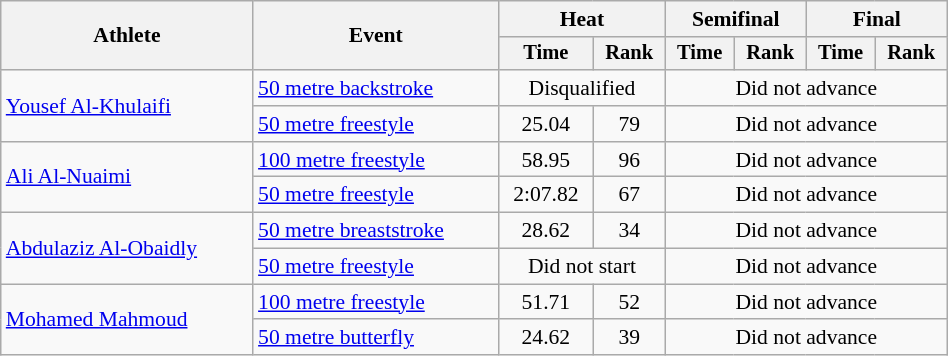<table class="wikitable" style="text-align:center; font-size:90%; width:50%;">
<tr>
<th rowspan="2">Athlete</th>
<th rowspan="2">Event</th>
<th colspan="2">Heat</th>
<th colspan="2">Semifinal</th>
<th colspan="2">Final</th>
</tr>
<tr style="font-size:95%">
<th>Time</th>
<th>Rank</th>
<th>Time</th>
<th>Rank</th>
<th>Time</th>
<th>Rank</th>
</tr>
<tr>
<td rowspan="2" align="left"><a href='#'>Yousef Al-Khulaifi</a></td>
<td align="left"><a href='#'>50 metre backstroke</a></td>
<td colspan="2">Disqualified</td>
<td colspan="4">Did not advance</td>
</tr>
<tr>
<td align="left"><a href='#'>50 metre freestyle</a></td>
<td>25.04</td>
<td>79</td>
<td colspan="4">Did not advance</td>
</tr>
<tr>
<td rowspan="2" align="left"><a href='#'>Ali Al-Nuaimi</a></td>
<td align="left"><a href='#'>100 metre freestyle</a></td>
<td>58.95</td>
<td>96</td>
<td colspan="4">Did not advance</td>
</tr>
<tr>
<td align="left"><a href='#'>50 metre freestyle</a></td>
<td>2:07.82</td>
<td>67</td>
<td colspan="4">Did not advance</td>
</tr>
<tr>
<td rowspan="2" align="left"><a href='#'>Abdulaziz Al-Obaidly</a></td>
<td align="left"><a href='#'>50 metre breaststroke</a></td>
<td>28.62</td>
<td>34</td>
<td colspan="4">Did not advance</td>
</tr>
<tr>
<td align="left"><a href='#'>50 metre freestyle</a></td>
<td colspan="2">Did not start</td>
<td colspan="4">Did not advance</td>
</tr>
<tr>
<td rowspan="2" align="left"><a href='#'>Mohamed Mahmoud</a></td>
<td align="left"><a href='#'>100 metre freestyle</a></td>
<td>51.71</td>
<td>52</td>
<td colspan="4">Did not advance</td>
</tr>
<tr>
<td align="left"><a href='#'>50 metre butterfly</a></td>
<td>24.62</td>
<td>39</td>
<td colspan="4">Did not advance</td>
</tr>
</table>
